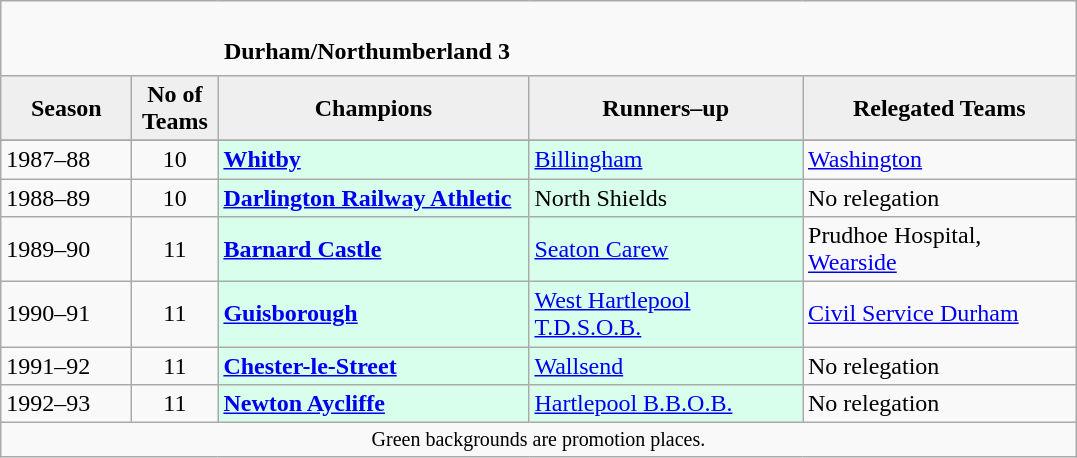<table class="wikitable" style="text-align: left;">
<tr>
<td colspan="11" cellpadding="0" cellspacing="0"><br><table border="0" style="width:100%;" cellpadding="0" cellspacing="0">
<tr>
<td style="width:20%; border:0;"></td>
<td style="border:0;"><strong>Durham/Northumberland 3</strong></td>
<td style="width:20%; border:0;"></td>
</tr>
</table>
</td>
</tr>
<tr>
<th style="background:#efefef; width:80px;">Season</th>
<th style="background:#efefef; width:50px;">No of Teams</th>
<th style="background:#efefef; width:200px;">Champions</th>
<th style="background:#efefef; width:175px;">Runners–up</th>
<th style="background:#efefef; width:175px;">Relegated Teams</th>
</tr>
<tr align=left>
</tr>
<tr>
<td>1987–88</td>
<td style="text-align: center;">10</td>
<td style="background:#d8ffeb;"><strong><a href='#'>Whitby</a></strong></td>
<td style="background:#d8ffeb;"><a href='#'>Billingham</a></td>
<td><a href='#'>Washington</a></td>
</tr>
<tr>
<td>1988–89</td>
<td style="text-align: center;">10</td>
<td style="background:#d8ffeb;"><strong><a href='#'>Darlington Railway Athletic</a></strong></td>
<td style="background:#d8ffeb;">North Shields</td>
<td>No relegation</td>
</tr>
<tr>
<td>1989–90</td>
<td style="text-align: center;">11</td>
<td style="background:#d8ffeb;"><strong><a href='#'>Barnard Castle</a></strong></td>
<td style="background:#d8ffeb;"><a href='#'>Seaton Carew</a></td>
<td>Prudhoe Hospital, <a href='#'>Wearside</a></td>
</tr>
<tr>
<td>1990–91</td>
<td style="text-align: center;">11</td>
<td style="background:#d8ffeb;"><strong><a href='#'>Guisborough</a></strong></td>
<td style="background:#d8ffeb;"><a href='#'>West Hartlepool T.D.S.O.B.</a></td>
<td><a href='#'>Civil Service Durham</a></td>
</tr>
<tr>
<td>1991–92</td>
<td style="text-align: center;">11</td>
<td style="background:#d8ffeb;"><strong><a href='#'>Chester-le-Street</a></strong></td>
<td style="background:#d8ffeb;"><a href='#'>Wallsend</a></td>
<td>No relegation</td>
</tr>
<tr>
<td>1992–93</td>
<td style="text-align: center;">11</td>
<td style="background:#d8ffeb;"><strong><a href='#'>Newton Aycliffe</a></strong></td>
<td style="background:#d8ffeb;"><a href='#'>Hartlepool B.B.O.B.</a></td>
<td>No relegation</td>
</tr>
<tr>
<td colspan="15"  style="border:0; font-size:smaller; text-align:center;">Green backgrounds are promotion places.</td>
</tr>
</table>
